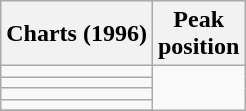<table class="wikitable">
<tr>
<th>Charts (1996)</th>
<th>Peak<br>position</th>
</tr>
<tr>
<td></td>
</tr>
<tr>
<td></td>
</tr>
<tr>
<td></td>
</tr>
<tr>
<td></td>
</tr>
<tr>
</tr>
</table>
